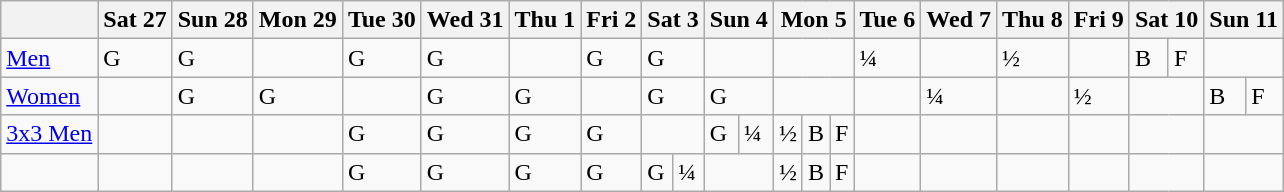<table class="wikitable olympic-schedule basketball">
<tr>
<th></th>
<th>Sat 27</th>
<th>Sun 28</th>
<th>Mon 29</th>
<th>Tue 30</th>
<th>Wed 31</th>
<th>Thu 1</th>
<th>Fri 2</th>
<th colspan=2>Sat 3</th>
<th colspan=2>Sun 4</th>
<th colspan=3>Mon 5</th>
<th>Tue 6</th>
<th>Wed 7</th>
<th>Thu 8</th>
<th>Fri 9</th>
<th colspan=2>Sat 10</th>
<th colspan=2>Sun 11</th>
</tr>
<tr>
<td class="event"><a href='#'>Men</a></td>
<td class="team-group">G</td>
<td class="team-group">G</td>
<td></td>
<td class="team-group">G</td>
<td class="team-group">G</td>
<td></td>
<td class="team-group">G</td>
<td colspan=2 class="team-group">G</td>
<td colspan=2></td>
<td colspan=3></td>
<td class="team-qf">¼</td>
<td></td>
<td class="team-sf">½</td>
<td></td>
<td class="team-bronze">B</td>
<td class="team-final">F</td>
<td colspan=2></td>
</tr>
<tr>
<td class="event"><a href='#'>Women</a></td>
<td></td>
<td class="team-group">G</td>
<td class="team-group">G</td>
<td></td>
<td class="team-group">G</td>
<td class="team-group">G</td>
<td></td>
<td colspan=2 class="team-group">G</td>
<td colspan=2 class="team-group">G</td>
<td colspan=3></td>
<td></td>
<td class="team-qf">¼</td>
<td></td>
<td class="team-sf">½</td>
<td colspan=2></td>
<td class="team-bronze">B</td>
<td class="team-final">F</td>
</tr>
<tr>
<td class="event"><a href='#'>3x3 Men</a></td>
<td></td>
<td></td>
<td></td>
<td class="team-group">G</td>
<td class="team-group">G</td>
<td class="team-group">G</td>
<td class="team-group">G</td>
<td colspan=2></td>
<td class="team-group">G</td>
<td class="team-qf">¼</td>
<td class="team-sf">½</td>
<td class="team-bronze">B</td>
<td class="team-final">F</td>
<td></td>
<td></td>
<td></td>
<td></td>
<td colspan=2></td>
<td colspan=2></td>
</tr>
<tr>
<td class="event"></td>
<td></td>
<td></td>
<td></td>
<td class="team-group">G</td>
<td class="team-group">G</td>
<td class="team-group">G</td>
<td class="team-group">G</td>
<td class="team-group">G</td>
<td class="team-qf">¼</td>
<td colspan=2></td>
<td class="team-sf">½</td>
<td class="team-bronze">B</td>
<td class="team-final">F</td>
<td></td>
<td></td>
<td></td>
<td></td>
<td colspan=2></td>
<td colspan=2></td>
</tr>
</table>
